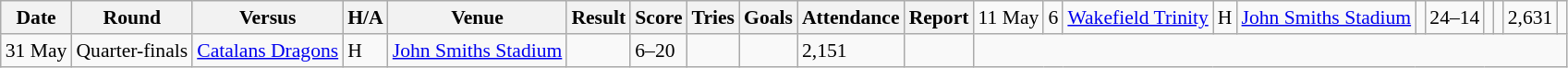<table class="wikitable defaultleft col2center col4center col7center col10right" style="font-size:90%;">
<tr>
<th>Date</th>
<th>Round</th>
<th>Versus</th>
<th>H/A</th>
<th>Venue</th>
<th>Result</th>
<th>Score</th>
<th>Tries</th>
<th>Goals</th>
<th>Attendance</th>
<th>Report</th>
<td>11 May</td>
<td>6</td>
<td> <a href='#'>Wakefield Trinity</a></td>
<td>H</td>
<td><a href='#'>John Smiths Stadium</a></td>
<td></td>
<td>24–14</td>
<td></td>
<td></td>
<td>2,631</td>
<td></td>
</tr>
<tr>
<td>31 May</td>
<td>Quarter-finals</td>
<td> <a href='#'>Catalans Dragons</a></td>
<td>H</td>
<td><a href='#'>John Smiths Stadium</a></td>
<td></td>
<td>6–20</td>
<td></td>
<td></td>
<td>2,151</td>
<td></td>
</tr>
</table>
